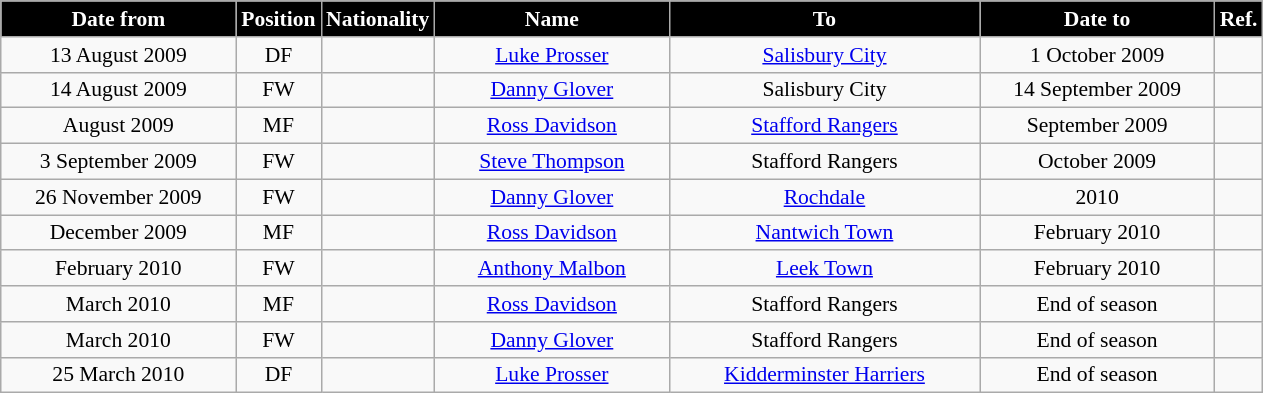<table class="wikitable" style="text-align:center; font-size:90%; ">
<tr>
<th style="background:#000000; color:white; width:150px;">Date from</th>
<th style="background:#000000; color:white; width:50px;">Position</th>
<th style="background:#000000; color:white; width:50px;">Nationality</th>
<th style="background:#000000; color:white; width:150px;">Name</th>
<th style="background:#000000; color:white; width:200px;">To</th>
<th style="background:#000000; color:white; width:150px;">Date to</th>
<th style="background:#000000; color:white; width:25px;">Ref.</th>
</tr>
<tr>
<td>13 August 2009</td>
<td>DF</td>
<td></td>
<td><a href='#'>Luke Prosser</a></td>
<td><a href='#'>Salisbury City</a></td>
<td>1 October 2009</td>
<td></td>
</tr>
<tr>
<td>14 August 2009</td>
<td>FW</td>
<td></td>
<td><a href='#'>Danny Glover</a></td>
<td>Salisbury City</td>
<td>14 September 2009</td>
<td></td>
</tr>
<tr>
<td>August 2009</td>
<td>MF</td>
<td></td>
<td><a href='#'>Ross Davidson</a></td>
<td><a href='#'>Stafford Rangers</a></td>
<td>September 2009</td>
<td></td>
</tr>
<tr>
<td>3 September 2009</td>
<td>FW</td>
<td></td>
<td><a href='#'>Steve Thompson</a></td>
<td>Stafford Rangers</td>
<td>October 2009</td>
<td></td>
</tr>
<tr>
<td>26 November 2009</td>
<td>FW</td>
<td></td>
<td><a href='#'>Danny Glover</a></td>
<td><a href='#'>Rochdale</a></td>
<td>2010</td>
<td></td>
</tr>
<tr>
<td>December 2009</td>
<td>MF</td>
<td></td>
<td><a href='#'>Ross Davidson</a></td>
<td><a href='#'>Nantwich Town</a></td>
<td>February 2010</td>
<td></td>
</tr>
<tr>
<td>February 2010</td>
<td>FW</td>
<td></td>
<td><a href='#'>Anthony Malbon</a></td>
<td><a href='#'>Leek Town</a></td>
<td>February 2010</td>
<td></td>
</tr>
<tr>
<td>March 2010</td>
<td>MF</td>
<td></td>
<td><a href='#'>Ross Davidson</a></td>
<td>Stafford Rangers</td>
<td>End of season</td>
<td></td>
</tr>
<tr>
<td>March 2010</td>
<td>FW</td>
<td></td>
<td><a href='#'>Danny Glover</a></td>
<td>Stafford Rangers</td>
<td>End of season</td>
<td></td>
</tr>
<tr>
<td>25 March 2010</td>
<td>DF</td>
<td></td>
<td><a href='#'>Luke Prosser</a></td>
<td><a href='#'>Kidderminster Harriers</a></td>
<td>End of season</td>
<td></td>
</tr>
</table>
